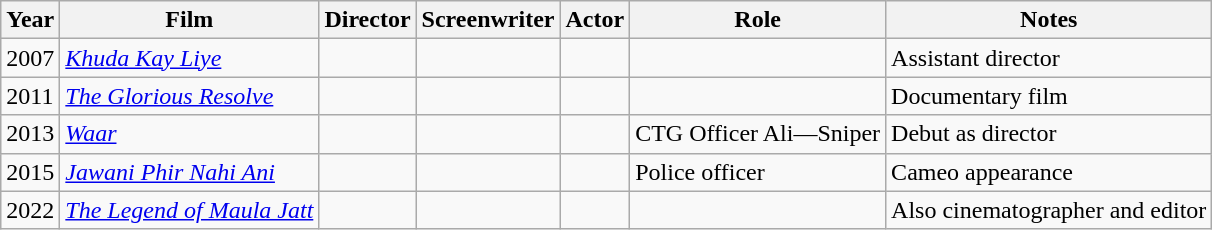<table class="wikitable sortable">
<tr>
<th>Year</th>
<th>Film</th>
<th>Director</th>
<th>Screenwriter</th>
<th>Actor</th>
<th>Role</th>
<th class="unsortable">Notes</th>
</tr>
<tr>
<td style="text-align:center;">2007</td>
<td><em><a href='#'>Khuda Kay Liye</a></em></td>
<td></td>
<td></td>
<td></td>
<td></td>
<td>Assistant director</td>
</tr>
<tr>
<td>2011</td>
<td><em><a href='#'>The Glorious Resolve</a></em></td>
<td></td>
<td></td>
<td></td>
<td></td>
<td>Documentary film</td>
</tr>
<tr>
<td style="text-align:center;">2013</td>
<td><em><a href='#'>Waar</a></em></td>
<td></td>
<td></td>
<td></td>
<td>CTG Officer Ali—Sniper</td>
<td>Debut as director</td>
</tr>
<tr>
<td>2015</td>
<td><em><a href='#'>Jawani Phir Nahi Ani</a></em></td>
<td></td>
<td></td>
<td></td>
<td>Police officer</td>
<td>Cameo appearance</td>
</tr>
<tr>
<td style="text-align:center;">2022</td>
<td><em><a href='#'>The Legend of Maula Jatt</a></em></td>
<td></td>
<td></td>
<td></td>
<td></td>
<td>Also cinematographer and editor</td>
</tr>
</table>
